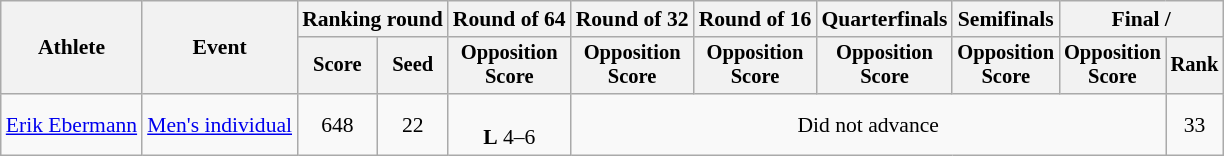<table class="wikitable" style="text-align:center; font-size:90%">
<tr>
<th rowspan="2">Athlete</th>
<th rowspan="2">Event</th>
<th colspan="2">Ranking round</th>
<th>Round of 64</th>
<th>Round of 32</th>
<th>Round of 16</th>
<th>Quarterfinals</th>
<th>Semifinals</th>
<th colspan="2">Final / </th>
</tr>
<tr style="font-size:95%">
<th>Score</th>
<th>Seed</th>
<th>Opposition<br>Score</th>
<th>Opposition<br>Score</th>
<th>Opposition<br>Score</th>
<th>Opposition<br>Score</th>
<th>Opposition<br>Score</th>
<th>Opposition<br>Score</th>
<th>Rank</th>
</tr>
<tr>
<td align="left"><a href='#'>Erik Ebermann</a></td>
<td align="left"><a href='#'>Men's individual</a></td>
<td>648</td>
<td>22</td>
<td><br><strong>L</strong> 4–6</td>
<td colspan="5">Did not advance</td>
<td>33</td>
</tr>
</table>
